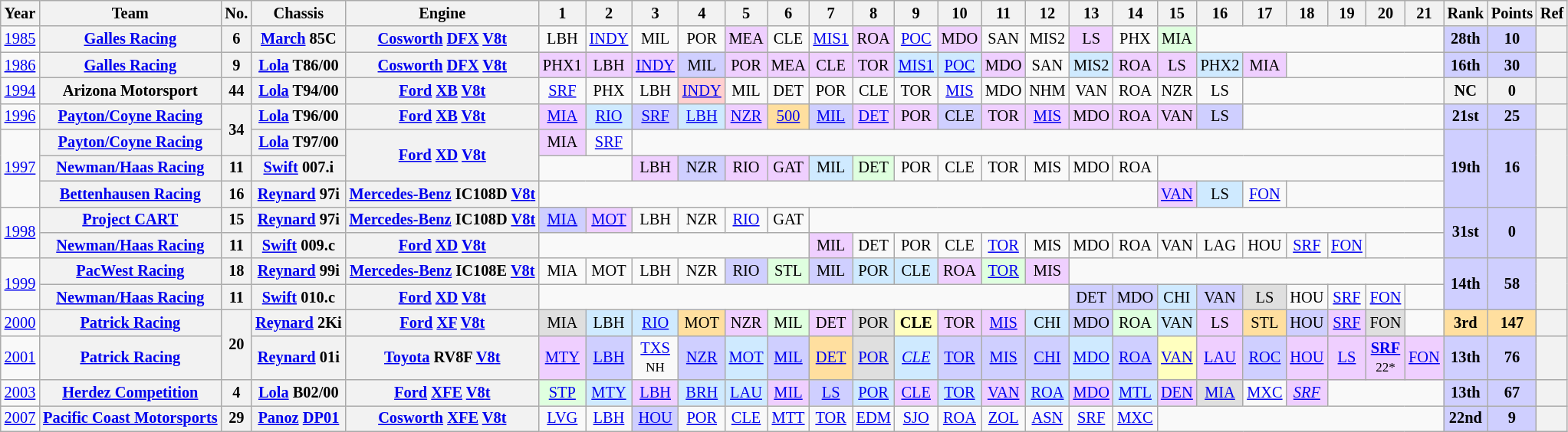<table class="wikitable" style="text-align:center; font-size:85%">
<tr>
<th>Year</th>
<th>Team</th>
<th>No.</th>
<th>Chassis</th>
<th>Engine</th>
<th>1</th>
<th>2</th>
<th>3</th>
<th>4</th>
<th>5</th>
<th>6</th>
<th>7</th>
<th>8</th>
<th>9</th>
<th>10</th>
<th>11</th>
<th>12</th>
<th>13</th>
<th>14</th>
<th>15</th>
<th>16</th>
<th>17</th>
<th>18</th>
<th>19</th>
<th>20</th>
<th>21</th>
<th>Rank</th>
<th>Points</th>
<th>Ref</th>
</tr>
<tr>
<td><a href='#'>1985</a></td>
<th nowrap><a href='#'>Galles Racing</a></th>
<th>6</th>
<th nowrap><a href='#'>March</a> 85C</th>
<th nowrap><a href='#'>Cosworth</a> <a href='#'>DFX</a> <a href='#'>V8</a><a href='#'>t</a></th>
<td>LBH</td>
<td><a href='#'>INDY</a></td>
<td>MIL</td>
<td>POR</td>
<td style="background:#EFCFFF;">MEA<br></td>
<td>CLE</td>
<td><a href='#'>MIS1</a></td>
<td style="background:#EFCFFF;">ROA<br></td>
<td><a href='#'>POC</a></td>
<td style="background:#EFCFFF;">MDO<br></td>
<td>SAN</td>
<td>MIS2</td>
<td style="background:#EFCFFF;">LS<br></td>
<td>PHX</td>
<td style="background:#DFFFDF;">MIA<br></td>
<td colspan=6></td>
<td style="background:#CFCFFF;"><strong>28th</strong></td>
<td style="background:#CFCFFF;"><strong>10</strong></td>
<th></th>
</tr>
<tr>
<td><a href='#'>1986</a></td>
<th nowrap><a href='#'>Galles Racing</a></th>
<th>9</th>
<th nowrap><a href='#'>Lola</a> T86/00</th>
<th nowrap><a href='#'>Cosworth</a> <a href='#'>DFX</a> <a href='#'>V8</a><a href='#'>t</a></th>
<td style="background:#EFCFFF;">PHX1<br></td>
<td style="background:#EFCFFF;">LBH<br></td>
<td style="background:#EFCFFF;"><a href='#'>INDY</a><br></td>
<td style="background:#CFCFFF;">MIL<br></td>
<td style="background:#EFCFFF;">POR<br></td>
<td style="background:#EFCFFF;">MEA<br></td>
<td style="background:#EFCFFF;">CLE<br></td>
<td style="background:#EFCFFF;">TOR<br></td>
<td style="background:#CFEAFF;"><a href='#'>MIS1</a><br></td>
<td style="background:#CFEAFF;"><a href='#'>POC</a><br></td>
<td style="background:#EFCFFF;">MDO<br></td>
<td>SAN</td>
<td style="background:#CFEAFF;">MIS2<br></td>
<td style="background:#EFCFFF;">ROA<br></td>
<td style="background:#EFCFFF;">LS<br></td>
<td style="background:#CFEAFF;">PHX2<br></td>
<td style="background:#EFCFFF;">MIA<br></td>
<td colspan=4></td>
<td style="background:#CFCFFF;"><strong>16th</strong></td>
<td style="background:#CFCFFF;"><strong>30</strong></td>
<th></th>
</tr>
<tr>
<td><a href='#'>1994</a></td>
<th nowrap>Arizona Motorsport</th>
<th>44</th>
<th nowrap><a href='#'>Lola</a> T94/00</th>
<th nowrap><a href='#'>Ford</a> <a href='#'>XB</a> <a href='#'>V8</a><a href='#'>t</a></th>
<td><a href='#'>SRF</a></td>
<td>PHX</td>
<td>LBH</td>
<td style="background:#FFCFCF;"><a href='#'>INDY</a><br></td>
<td>MIL</td>
<td>DET</td>
<td>POR</td>
<td>CLE</td>
<td>TOR</td>
<td><a href='#'>MIS</a></td>
<td>MDO</td>
<td>NHM</td>
<td>VAN</td>
<td>ROA</td>
<td>NZR</td>
<td>LS</td>
<td colspan=5></td>
<th>NC</th>
<th>0</th>
<th></th>
</tr>
<tr>
<td><a href='#'>1996</a></td>
<th nowrap><a href='#'>Payton/Coyne Racing</a></th>
<th rowspan=2>34</th>
<th nowrap><a href='#'>Lola</a> T96/00</th>
<th nowrap><a href='#'>Ford</a> <a href='#'>XB</a> <a href='#'>V8</a><a href='#'>t</a></th>
<td style="background:#efcfff;"><a href='#'>MIA</a><br></td>
<td style="background:#CFEAFF;"><a href='#'>RIO</a><br></td>
<td style="background:#CFCFFF;"><a href='#'>SRF</a><br></td>
<td style="background:#CFEAFF;"><a href='#'>LBH</a><br></td>
<td style="background:#efcfff;"><a href='#'>NZR</a><br></td>
<td style="background:#ffdf9f;"><a href='#'>500</a><br></td>
<td style="background:#CFCFFF;"><a href='#'>MIL</a><br></td>
<td style="background:#efcfff;"><a href='#'>DET</a><br></td>
<td style="background:#efcfff;">POR<br></td>
<td style="background:#CFCFFF;">CLE<br></td>
<td style="background:#efcfff;">TOR<br></td>
<td style="background:#efcfff;"><a href='#'>MIS</a><br></td>
<td style="background:#efcfff;">MDO<br></td>
<td style="background:#efcfff;">ROA<br></td>
<td style="background:#efcfff;">VAN<br></td>
<td style="background:#CFCFFF;">LS<br></td>
<td colspan=5></td>
<td style="background:#CFCFFF;"><strong>21st</strong></td>
<td style="background:#CFCFFF;"><strong>25</strong></td>
<th></th>
</tr>
<tr>
<td rowspan=3><a href='#'>1997</a></td>
<th nowrap><a href='#'>Payton/Coyne Racing</a></th>
<th nowrap><a href='#'>Lola</a> T97/00</th>
<th rowspan=2 nowrap><a href='#'>Ford</a> <a href='#'>XD</a> <a href='#'>V8</a><a href='#'>t</a></th>
<td style="background:#efcfff;">MIA<br></td>
<td><a href='#'>SRF</a></td>
<td colspan=19></td>
<td rowspan=3 style="background:#CFCFFF;"><strong>19th</strong></td>
<td rowspan=3 style="background:#CFCFFF;"><strong>16</strong></td>
<th rowspan=3></th>
</tr>
<tr>
<th nowrap><a href='#'>Newman/Haas Racing</a></th>
<th>11</th>
<th nowrap><a href='#'>Swift</a> 007.i</th>
<td colspan=2></td>
<td style="background:#efcfff;">LBH<br></td>
<td style="background:#CFCFFF;">NZR<br></td>
<td style="background:#efcfff;">RIO<br></td>
<td style="background:#efcfff;">GAT<br></td>
<td style="background:#CFEAFF;">MIL<br></td>
<td style="background:#DFFFDF;">DET<br></td>
<td>POR</td>
<td>CLE</td>
<td>TOR</td>
<td>MIS</td>
<td>MDO</td>
<td>ROA</td>
<td colspan=7></td>
</tr>
<tr>
<th nowrap><a href='#'>Bettenhausen Racing</a></th>
<th>16</th>
<th nowrap><a href='#'>Reynard</a> 97i</th>
<th nowrap><a href='#'>Mercedes-Benz</a> IC108D <a href='#'>V8</a><a href='#'>t</a></th>
<td colspan=14></td>
<td style="background:#efcfff;"><a href='#'>VAN</a><br></td>
<td style="background:#CFEAFF;">LS<br></td>
<td><a href='#'>FON</a></td>
<td colspan=4></td>
</tr>
<tr>
<td rowspan=2><a href='#'>1998</a></td>
<th nowrap><a href='#'>Project CART</a></th>
<th>15</th>
<th nowrap><a href='#'>Reynard</a> 97i</th>
<th nowrap><a href='#'>Mercedes-Benz</a> IC108D <a href='#'>V8</a><a href='#'>t</a></th>
<td style="background:#CFCFFF;"><a href='#'>MIA</a><br></td>
<td style="background:#efcfff;"><a href='#'>MOT</a><br></td>
<td>LBH</td>
<td>NZR</td>
<td><a href='#'>RIO</a></td>
<td>GAT</td>
<td colspan=15></td>
<td rowspan=2 style="background:#CFCFFF;"><strong>31st</strong></td>
<td rowspan=2 style="background:#CFCFFF;"><strong>0</strong></td>
<th rowspan=2></th>
</tr>
<tr>
<th nowrap><a href='#'>Newman/Haas Racing</a></th>
<th>11</th>
<th nowrap><a href='#'>Swift</a> 009.c</th>
<th nowrap><a href='#'>Ford</a> <a href='#'>XD</a> <a href='#'>V8</a><a href='#'>t</a></th>
<td colspan=6></td>
<td style="background:#efcfff;">MIL<br></td>
<td>DET</td>
<td>POR</td>
<td>CLE</td>
<td><a href='#'>TOR</a></td>
<td>MIS</td>
<td>MDO</td>
<td>ROA</td>
<td>VAN</td>
<td>LAG</td>
<td>HOU</td>
<td><a href='#'>SRF</a></td>
<td><a href='#'>FON</a></td>
<td colspan=2></td>
</tr>
<tr>
<td rowspan=2><a href='#'>1999</a></td>
<th nowrap><a href='#'>PacWest Racing</a></th>
<th>18</th>
<th nowrap><a href='#'>Reynard</a> 99i</th>
<th nowrap><a href='#'>Mercedes-Benz</a> IC108E <a href='#'>V8</a><a href='#'>t</a></th>
<td>MIA</td>
<td>MOT</td>
<td>LBH</td>
<td>NZR</td>
<td style="background:#CFCFFF;">RIO<br></td>
<td style="background:#DFFFDF;">STL<br></td>
<td style="background:#CFCFFF;">MIL<br></td>
<td style="background:#CFEAFF;">POR<br></td>
<td style="background:#CFEAFF;">CLE<br></td>
<td style="background:#efcfff;">ROA<br></td>
<td style="background:#DFFFDF;"><a href='#'>TOR</a><br></td>
<td style="background:#efcfff;">MIS<br></td>
<td colspan=9></td>
<td rowspan=2 style="background:#CFCFFF;"><strong>14th</strong></td>
<td rowspan=2 style="background:#CFCFFF;"><strong>58</strong></td>
<th rowspan=2></th>
</tr>
<tr>
<th nowrap><a href='#'>Newman/Haas Racing</a></th>
<th>11</th>
<th nowrap><a href='#'>Swift</a> 010.c</th>
<th nowrap><a href='#'>Ford</a> <a href='#'>XD</a> <a href='#'>V8</a><a href='#'>t</a></th>
<td colspan=12></td>
<td style="background:#CFCFFF;">DET<br></td>
<td style="background:#CFCFFF;">MDO<br></td>
<td style="background:#CFEAFF;">CHI<br></td>
<td style="background:#CFCFFF;">VAN<br></td>
<td style="background:#dfdfdf;">LS<br></td>
<td>HOU</td>
<td><a href='#'>SRF</a></td>
<td><a href='#'>FON</a></td>
<td></td>
</tr>
<tr>
<td><a href='#'>2000</a></td>
<th nowrap><a href='#'>Patrick Racing</a></th>
<th rowspan=2>20</th>
<th nowrap><a href='#'>Reynard</a> 2Ki</th>
<th nowrap><a href='#'>Ford</a> <a href='#'>XF</a> <a href='#'>V8</a><a href='#'>t</a></th>
<td style="background:#dfdfdf;">MIA<br></td>
<td style="background:#CFEAFF;">LBH<br></td>
<td style="background:#CFEAFF;"><a href='#'>RIO</a><br></td>
<td style="background:#ffdf9f;">MOT<br></td>
<td style="background:#efcfff;">NZR<br></td>
<td style="background:#DFFFDF;">MIL<br></td>
<td style="background:#efcfff;">DET<br></td>
<td style="background:#dfdfdf;">POR<br></td>
<td style="background:#ffffbf;"><strong>CLE</strong><br></td>
<td style="background:#efcfff;">TOR<br></td>
<td style="background:#efcfff;"><a href='#'>MIS</a><br></td>
<td style="background:#CFEAFF;">CHI<br></td>
<td style="background:#CFCFFF;">MDO<br></td>
<td style="background:#DFFFDF;">ROA<br></td>
<td style="background:#CFEAFF;">VAN<br></td>
<td style="background:#efcfff;">LS<br></td>
<td style="background:#ffdf9f;">STL<br></td>
<td style="background:#CFCFFF;">HOU<br></td>
<td style="background:#efcfff;"><a href='#'>SRF</a><br></td>
<td style="background:#dfdfdf;">FON<br></td>
<td></td>
<td style="background:#ffdf9f;"><strong>3rd</strong></td>
<td style="background:#ffdf9f;"><strong>147</strong></td>
<th></th>
</tr>
<tr>
<td><a href='#'>2001</a></td>
<th nowrap><a href='#'>Patrick Racing</a></th>
<th nowrap><a href='#'>Reynard</a> 01i</th>
<th nowrap><a href='#'>Toyota</a> RV8F <a href='#'>V8</a><a href='#'>t</a></th>
<td style="background:#efcfff;"><a href='#'>MTY</a><br></td>
<td style="background:#CFCFFF;"><a href='#'>LBH</a><br></td>
<td><a href='#'>TXS</a><br><small>NH</small></td>
<td style="background:#CFCFFF;"><a href='#'>NZR</a><br></td>
<td style="background:#CFEAFF;"><a href='#'>MOT</a><br></td>
<td style="background:#CFCFFF;"><a href='#'>MIL</a><br></td>
<td style="background:#ffdf9f;"><a href='#'>DET</a><br></td>
<td style="background:#dfdfdf;"><a href='#'>POR</a><br></td>
<td style="background:#CFEAFF;"><em><a href='#'>CLE</a></em><br></td>
<td style="background:#CFCFFF;"><a href='#'>TOR</a><br></td>
<td style="background:#CFCFFF;"><a href='#'>MIS</a><br></td>
<td style="background:#CFCFFF;"><a href='#'>CHI</a><br></td>
<td style="background:#CFEAFF;"><a href='#'>MDO</a><br></td>
<td style="background:#CFCFFF;"><a href='#'>ROA</a><br></td>
<td style="background:#ffffbf;"><a href='#'>VAN</a><br></td>
<td style="background:#efcfff;"><a href='#'>LAU</a><br></td>
<td style="background:#CFCFFF;"><a href='#'>ROC</a><br></td>
<td style="background:#efcfff;"><a href='#'>HOU</a><br></td>
<td style="background:#efcfff;"><a href='#'>LS</a><br></td>
<td style="background:#efcfff;"><strong><a href='#'>SRF</a></strong><br><small>22*</small></td>
<td style="background:#efcfff;"><a href='#'>FON</a><br></td>
<td style="background:#CFCFFF;"><strong>13th</strong></td>
<td style="background:#CFCFFF;"><strong>76</strong></td>
<th></th>
</tr>
<tr>
<td><a href='#'>2003</a></td>
<th nowrap><a href='#'>Herdez Competition</a></th>
<th>4</th>
<th nowrap><a href='#'>Lola</a> B02/00</th>
<th nowrap><a href='#'>Ford</a> <a href='#'>XFE</a> <a href='#'>V8</a><a href='#'>t</a></th>
<td style="background:#DFFFDF;"><a href='#'>STP</a><br></td>
<td style="background:#CFEAFF;"><a href='#'>MTY</a><br></td>
<td style="background:#EFCFFF;"><a href='#'>LBH</a><br></td>
<td style="background:#CFEAFF;"><a href='#'>BRH</a><br></td>
<td style="background:#CFEAFF;"><a href='#'>LAU</a><br></td>
<td style="background:#EFCFFF;"><a href='#'>MIL</a><br></td>
<td style="background:#CFCFFF;"><a href='#'>LS</a><br></td>
<td style="background:#CFEAFF;"><a href='#'>POR</a><br></td>
<td style="background:#EFCFFF;"><a href='#'>CLE</a><br></td>
<td style="background:#CFEAFF;"><a href='#'>TOR</a><br></td>
<td style="background:#EFCFFF;"><a href='#'>VAN</a><br></td>
<td style="background:#CFEAFF;"><a href='#'>ROA</a><br></td>
<td style="background:#EFCFFF;"><a href='#'>MDO</a><br></td>
<td style="background:#CFEAFF;"><a href='#'>MTL</a><br></td>
<td style="background:#EFCFFF;"><a href='#'>DEN</a><br></td>
<td style="background:#DFDFDF;"><a href='#'>MIA</a><br></td>
<td><a href='#'>MXC</a></td>
<td style="background:#EFCFFF;"><em><a href='#'>SRF</a></em><br></td>
<td colspan=3></td>
<td style="background:#CFCFFF;"><strong>13th</strong></td>
<td style="background:#CFCFFF;"><strong>67</strong></td>
<th></th>
</tr>
<tr>
<td><a href='#'>2007</a></td>
<th nowrap><a href='#'>Pacific Coast Motorsports</a></th>
<th>29</th>
<th nowrap><a href='#'>Panoz</a> <a href='#'>DP01</a></th>
<th nowrap><a href='#'>Cosworth</a> <a href='#'>XFE</a> <a href='#'>V8</a><a href='#'>t</a></th>
<td><a href='#'>LVG</a></td>
<td><a href='#'>LBH</a></td>
<td style="background:#CFCFFF;"><a href='#'>HOU</a><br></td>
<td><a href='#'>POR</a></td>
<td><a href='#'>CLE</a></td>
<td><a href='#'>MTT</a></td>
<td><a href='#'>TOR</a></td>
<td><a href='#'>EDM</a></td>
<td><a href='#'>SJO</a></td>
<td><a href='#'>ROA</a></td>
<td><a href='#'>ZOL</a></td>
<td><a href='#'>ASN</a></td>
<td><a href='#'>SRF</a></td>
<td><a href='#'>MXC</a></td>
<td colspan=7></td>
<td style="background:#CFCFFF;"><strong>22nd</strong></td>
<td style="background:#CFCFFF;"><strong>9</strong></td>
<th></th>
</tr>
</table>
